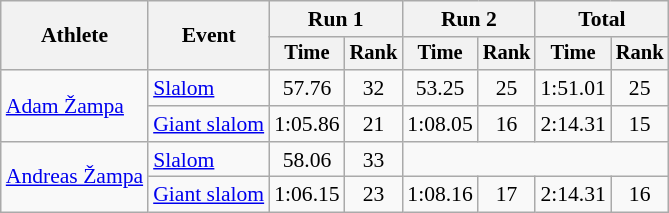<table class="wikitable" style="font-size:90%">
<tr>
<th rowspan=2>Athlete</th>
<th rowspan=2>Event</th>
<th colspan=2>Run 1</th>
<th colspan=2>Run 2</th>
<th colspan=2>Total</th>
</tr>
<tr style="font-size:95%">
<th>Time</th>
<th>Rank</th>
<th>Time</th>
<th>Rank</th>
<th>Time</th>
<th>Rank</th>
</tr>
<tr align=center>
<td align=left rowspan=2><a href='#'>Adam Žampa</a></td>
<td align=left><a href='#'>Slalom</a></td>
<td>57.76</td>
<td>32</td>
<td>53.25</td>
<td>25</td>
<td>1:51.01</td>
<td>25</td>
</tr>
<tr align=center>
<td align=left><a href='#'>Giant slalom</a></td>
<td>1:05.86</td>
<td>21</td>
<td>1:08.05</td>
<td>16</td>
<td>2:14.31</td>
<td>15</td>
</tr>
<tr align=center>
<td align=left rowspan=2><a href='#'>Andreas Žampa</a></td>
<td align=left><a href='#'>Slalom</a></td>
<td>58.06</td>
<td>33</td>
<td colspan=4></td>
</tr>
<tr align=center>
<td align=left><a href='#'>Giant slalom</a></td>
<td>1:06.15</td>
<td>23</td>
<td>1:08.16</td>
<td>17</td>
<td>2:14.31</td>
<td>16</td>
</tr>
</table>
